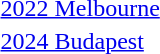<table>
<tr>
<td><a href='#'>2022 Melbourne</a></td>
<td></td>
<td></td>
<td></td>
</tr>
<tr>
<td><a href='#'>2024 Budapest</a></td>
<td></td>
<td></td>
<td></td>
</tr>
</table>
